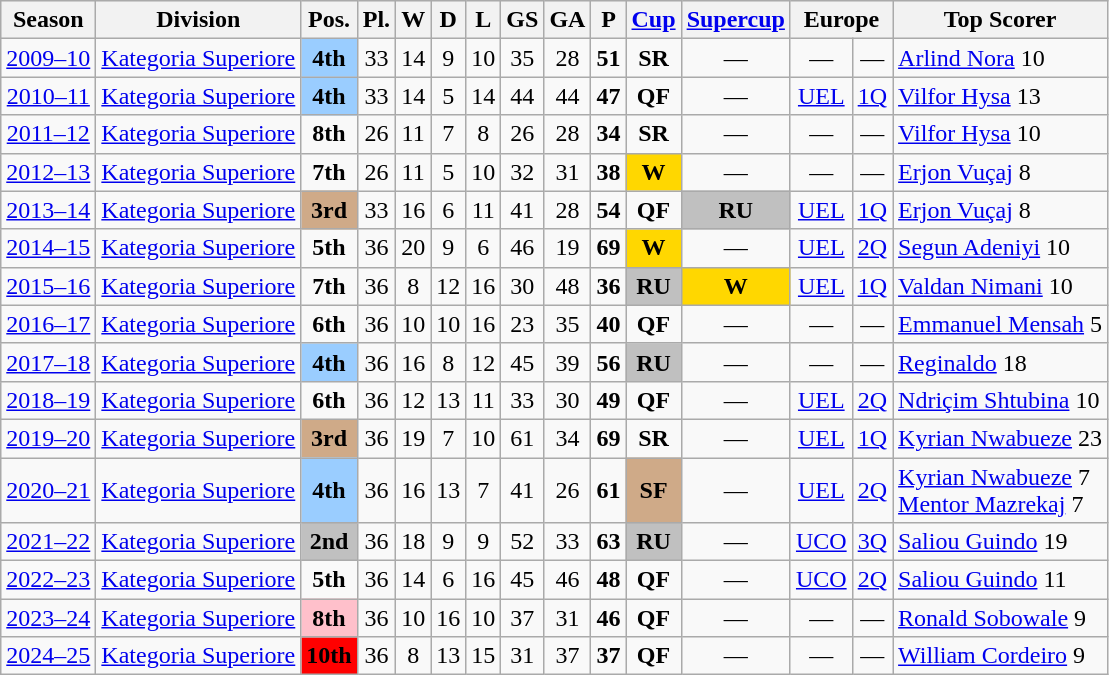<table class="wikitable mw-collapsible mw-collapsed">
<tr style="background:#efefef;">
<th>Season</th>
<th>Division</th>
<th>Pos.</th>
<th>Pl.</th>
<th>W</th>
<th>D</th>
<th>L</th>
<th>GS</th>
<th>GA</th>
<th>P</th>
<th><a href='#'>Cup</a></th>
<th><a href='#'>Supercup</a></th>
<th colspan=2>Europe</th>
<th>Top Scorer</th>
</tr>
<tr>
<td align=center><a href='#'>2009–10</a></td>
<td align=center><a href='#'>Kategoria Superiore</a></td>
<td style="text-align:center;" bgcolor=#9acdff><strong>4th</strong></td>
<td align=center>33</td>
<td align=center>14</td>
<td align=center>9</td>
<td align=center>10</td>
<td align=center>35</td>
<td align=center>28</td>
<td align=center><strong>51</strong></td>
<td align=center><strong>SR</strong></td>
<td align=center>—</td>
<td align=center>—</td>
<td align=center>—</td>
<td> <a href='#'>Arlind Nora</a> 10</td>
</tr>
<tr>
<td align=center><a href='#'>2010–11</a></td>
<td align=center><a href='#'>Kategoria Superiore</a></td>
<td style="text-align:center;" bgcolor=#9acdff><strong>4th</strong></td>
<td align=center>33</td>
<td align=center>14</td>
<td align=center>5</td>
<td align=center>14</td>
<td align=center>44</td>
<td align=center>44</td>
<td align=center><strong>47</strong></td>
<td align=center><strong>QF</strong></td>
<td align=center>—</td>
<td align=center><a href='#'>UEL</a></td>
<td align=center><a href='#'>1Q</a></td>
<td> <a href='#'>Vilfor Hysa</a> 13</td>
</tr>
<tr>
<td align=center><a href='#'>2011–12</a></td>
<td align=center><a href='#'>Kategoria Superiore</a></td>
<td align=center><strong>8th</strong></td>
<td align=center>26</td>
<td align=center>11</td>
<td align=center>7</td>
<td align=center>8</td>
<td align=center>26</td>
<td align=center>28</td>
<td align=center><strong>34</strong></td>
<td align=center><strong>SR</strong></td>
<td align=center>—</td>
<td align=center>—</td>
<td align=center>—</td>
<td> <a href='#'>Vilfor Hysa</a> 10</td>
</tr>
<tr>
<td align=center><a href='#'>2012–13</a></td>
<td align=center><a href='#'>Kategoria Superiore</a></td>
<td align=center><strong>7th</strong></td>
<td align=center>26</td>
<td align=center>11</td>
<td align=center>5</td>
<td align=center>10</td>
<td align=center>32</td>
<td align=center>31</td>
<td align=center><strong>38</strong></td>
<td style="text-align:center; background:gold;"><strong>W</strong></td>
<td align=center>—</td>
<td align=center>—</td>
<td align=center>—</td>
<td> <a href='#'>Erjon Vuçaj</a> 8</td>
</tr>
<tr>
<td align=center><a href='#'>2013–14</a></td>
<td align=center><a href='#'>Kategoria Superiore</a></td>
<td style="text-align:center;" bgcolor=CFAA88><strong>3rd</strong></td>
<td align=center>33</td>
<td align=center>16</td>
<td align=center>6</td>
<td align=center>11</td>
<td align=center>41</td>
<td align=center>28</td>
<td align=center><strong>54</strong></td>
<td align=center><strong>QF</strong></td>
<td style="text-align:center; background:silver;"><strong>RU</strong></td>
<td align=center><a href='#'>UEL</a></td>
<td align=center><a href='#'>1Q</a></td>
<td> <a href='#'>Erjon Vuçaj</a> 8</td>
</tr>
<tr>
<td align=center><a href='#'>2014–15</a></td>
<td align=center><a href='#'>Kategoria Superiore</a></td>
<td align=center><strong>5th</strong></td>
<td align=center>36</td>
<td align=center>20</td>
<td align=center>9</td>
<td align=center>6</td>
<td align=center>46</td>
<td align=center>19</td>
<td align=center><strong>69</strong></td>
<td style="text-align:center; background:gold;"><strong>W</strong></td>
<td align=center>—</td>
<td align=center><a href='#'>UEL</a></td>
<td align=center><a href='#'>2Q</a></td>
<td> <a href='#'>Segun Adeniyi</a> 10</td>
</tr>
<tr>
<td align=center><a href='#'>2015–16</a></td>
<td align=center><a href='#'>Kategoria Superiore</a></td>
<td align=center><strong>7th</strong></td>
<td align=center>36</td>
<td align=center>8</td>
<td align=center>12</td>
<td align=center>16</td>
<td align=center>30</td>
<td align=center>48</td>
<td align=center><strong>36</strong></td>
<td style="text-align:center; background:silver;"><strong>RU</strong></td>
<td style="text-align:center; background:gold;"><strong>W</strong></td>
<td align=center><a href='#'>UEL</a></td>
<td align=center><a href='#'>1Q</a></td>
<td> <a href='#'>Valdan Nimani</a> 10</td>
</tr>
<tr>
<td align=center><a href='#'>2016–17</a></td>
<td align=center><a href='#'>Kategoria Superiore</a></td>
<td align=center><strong>6th</strong></td>
<td align=center>36</td>
<td align=center>10</td>
<td align=center>10</td>
<td align=center>16</td>
<td align=center>23</td>
<td align=center>35</td>
<td align=center><strong>40</strong></td>
<td align=center><strong>QF</strong></td>
<td align=center>—</td>
<td align=center>—</td>
<td align=center>—</td>
<td> <a href='#'>Emmanuel Mensah</a> 5</td>
</tr>
<tr>
<td align=center><a href='#'>2017–18</a></td>
<td align=center><a href='#'>Kategoria Superiore</a></td>
<td style="text-align:center;" bgcolor=#9acdff><strong>4th</strong></td>
<td align=center>36</td>
<td align=center>16</td>
<td align=center>8</td>
<td align=center>12</td>
<td align=center>45</td>
<td align=center>39</td>
<td align=center><strong>56</strong></td>
<td style="text-align:center; background:silver;"><strong>RU</strong></td>
<td align=center>—</td>
<td align=center>—</td>
<td align=center>—</td>
<td> <a href='#'>Reginaldo</a> 18</td>
</tr>
<tr>
<td align=center><a href='#'>2018–19</a></td>
<td align=center><a href='#'>Kategoria Superiore</a></td>
<td align=center><strong>6th</strong></td>
<td align=center>36</td>
<td align=center>12</td>
<td align=center>13</td>
<td align=center>11</td>
<td align=center>33</td>
<td align=center>30</td>
<td align=center><strong>49</strong></td>
<td align=center><strong>QF</strong></td>
<td align=center>—</td>
<td align=center><a href='#'>UEL</a></td>
<td align=center><a href='#'>2Q</a></td>
<td> <a href='#'>Ndriçim Shtubina</a> 10</td>
</tr>
<tr>
<td align=center><a href='#'>2019–20</a></td>
<td align=center><a href='#'>Kategoria Superiore</a></td>
<td style="text-align:center;" bgcolor=CFAA88><strong>3rd</strong></td>
<td align=center>36</td>
<td align=center>19</td>
<td align=center>7</td>
<td align=center>10</td>
<td align=center>61</td>
<td align=center>34</td>
<td align=center><strong>69</strong></td>
<td align=center><strong>SR</strong></td>
<td align=center>—</td>
<td align=center><a href='#'>UEL</a></td>
<td align=center><a href='#'>1Q</a></td>
<td> <a href='#'>Kyrian Nwabueze</a> 23</td>
</tr>
<tr>
<td align=center><a href='#'>2020–21</a></td>
<td align=center><a href='#'>Kategoria Superiore</a></td>
<td style="text-align:center;" bgcolor=#9acdff><strong>4th</strong></td>
<td align=center>36</td>
<td align=center>16</td>
<td align=center>13</td>
<td align=center>7</td>
<td align=center>41</td>
<td align=center>26</td>
<td align=center><strong>61</strong></td>
<td style="text-align:center;" bgcolor=CFAA88><strong>SF</strong></td>
<td align=center>—</td>
<td align=center><a href='#'>UEL</a></td>
<td align=center><a href='#'>2Q</a></td>
<td> <a href='#'>Kyrian Nwabueze</a> 7 <br>  <a href='#'>Mentor Mazrekaj</a> 7</td>
</tr>
<tr>
<td align=center><a href='#'>2021–22</a></td>
<td align=center><a href='#'>Kategoria Superiore</a></td>
<td style="text-align:center; background:silver;"><strong>2nd</strong></td>
<td align=center>36</td>
<td align=center>18</td>
<td align=center>9</td>
<td align=center>9</td>
<td align=center>52</td>
<td align=center>33</td>
<td align=center><strong>63</strong></td>
<td style="text-align:center; background:silver;"><strong>RU</strong></td>
<td align=center>—</td>
<td align=center><a href='#'>UCO</a></td>
<td align=center><a href='#'>3Q</a></td>
<td> <a href='#'>Saliou Guindo</a> 19</td>
</tr>
<tr>
<td align=center><a href='#'>2022–23</a></td>
<td align=center><a href='#'>Kategoria Superiore</a></td>
<td align=center><strong>5th</strong></td>
<td align=center>36</td>
<td align=center>14</td>
<td align=center>6</td>
<td align=center>16</td>
<td align=center>45</td>
<td align=center>46</td>
<td align=center><strong>48</strong></td>
<td align=center><strong>QF</strong></td>
<td align=center>—</td>
<td align=center><a href='#'>UCO</a></td>
<td align=center><a href='#'>2Q</a></td>
<td> <a href='#'>Saliou Guindo</a> 11</td>
</tr>
<tr>
<td align=center><a href='#'>2023–24</a></td>
<td align=center><a href='#'>Kategoria Superiore</a></td>
<td style="text-align:center; background:pink;"><strong>8th</strong></td>
<td align=center>36</td>
<td align=center>10</td>
<td align=center>16</td>
<td align=center>10</td>
<td align=center>37</td>
<td align=center>31</td>
<td align=center><strong>46</strong></td>
<td align=center><strong>QF</strong></td>
<td align=center>—</td>
<td align=center>—</td>
<td align=center>—</td>
<td> <a href='#'>Ronald Sobowale</a> 9</td>
</tr>
<tr>
<td align=center><a href='#'>2024–25</a></td>
<td align=center><a href='#'>Kategoria Superiore</a></td>
<td style="text-align:center; background:red;"><strong>10th</strong></td>
<td align=center>36</td>
<td align=center>8</td>
<td align=center>13</td>
<td align=center>15</td>
<td align=center>31</td>
<td align=center>37</td>
<td align=center><strong>37</strong></td>
<td align=center><strong>QF</strong></td>
<td align=center>—</td>
<td align=center>—</td>
<td align=center>—</td>
<td> <a href='#'>William Cordeiro</a> 9</td>
</tr>
</table>
